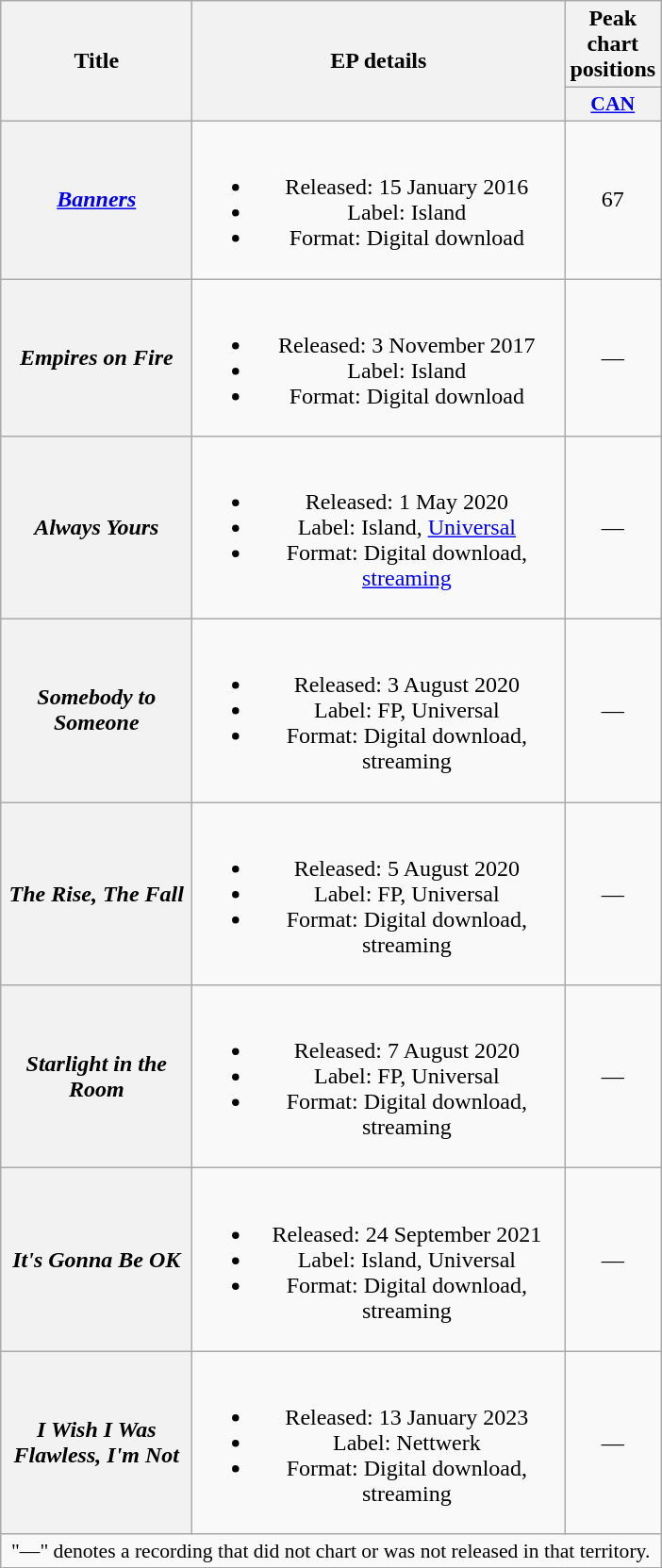<table class="wikitable plainrowheaders" style="text-align:center;" border="1">
<tr>
<th scope="col" rowspan="2" style="width:8em;">Title</th>
<th scope="col" rowspan="2" style="width:16em;">EP details</th>
<th scope="col" colspan="1">Peak chart positions</th>
</tr>
<tr>
<th scope="col" style="width:3.5em; font-size:90%;"><a href='#'>CAN</a><br></th>
</tr>
<tr>
<th scope="row"><em><a href='#'>Banners</a></em></th>
<td><br><ul><li>Released: 15 January 2016</li><li>Label: Island</li><li>Format: Digital download</li></ul></td>
<td>67</td>
</tr>
<tr>
<th scope="row"><em>Empires on Fire</em></th>
<td><br><ul><li>Released: 3 November 2017</li><li>Label: Island</li><li>Format: Digital download</li></ul></td>
<td>—</td>
</tr>
<tr>
<th scope="row"><em>Always Yours</em></th>
<td><br><ul><li>Released: 1 May 2020</li><li>Label: Island, <a href='#'>Universal</a></li><li>Format: Digital download, <a href='#'>streaming</a></li></ul></td>
<td>—</td>
</tr>
<tr>
<th scope="row"><em>Somebody to Someone</em></th>
<td><br><ul><li>Released: 3 August 2020</li><li>Label: FP, Universal</li><li>Format: Digital download, streaming</li></ul></td>
<td>—</td>
</tr>
<tr>
<th scope="row"><em>The Rise, The Fall</em></th>
<td><br><ul><li>Released: 5 August 2020</li><li>Label: FP, Universal</li><li>Format: Digital download, streaming</li></ul></td>
<td>—</td>
</tr>
<tr>
<th scope="row"><em>Starlight in the Room</em></th>
<td><br><ul><li>Released: 7 August 2020</li><li>Label: FP, Universal</li><li>Format: Digital download, streaming</li></ul></td>
<td>—</td>
</tr>
<tr>
<th scope="row"><em>It's Gonna Be OK</em></th>
<td><br><ul><li>Released: 24 September 2021</li><li>Label: Island, Universal</li><li>Format: Digital download, streaming</li></ul></td>
<td>—</td>
</tr>
<tr>
<th scope="row"><em>I Wish I Was Flawless, I'm Not</em></th>
<td><br><ul><li>Released: 13 January 2023</li><li>Label: Nettwerk</li><li>Format: Digital download, streaming</li></ul></td>
<td>—</td>
</tr>
<tr>
<td colspan="3" style="font-size:90%">"—" denotes a recording that did not chart or was not released in that territory.</td>
</tr>
</table>
